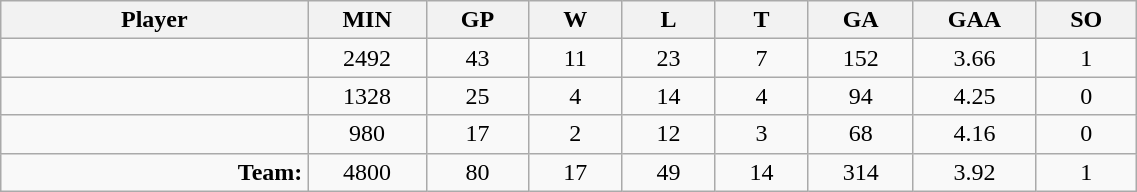<table class="wikitable sortable" width="60%">
<tr>
<th bgcolor="#DDDDFF" width="10%">Player</th>
<th width="3%" bgcolor="#DDDDFF" title="Minutes played">MIN</th>
<th width="3%" bgcolor="#DDDDFF" title="Games played in">GP</th>
<th width="3%" bgcolor="#DDDDFF" title="Games played in">W</th>
<th width="3%" bgcolor="#DDDDFF"title="Games played in">L</th>
<th width="3%" bgcolor="#DDDDFF" title="Ties">T</th>
<th width="3%" bgcolor="#DDDDFF" title="Goals against">GA</th>
<th width="3%" bgcolor="#DDDDFF" title="Goals against average">GAA</th>
<th width="3%" bgcolor="#DDDDFF"title="Shut-outs">SO</th>
</tr>
<tr align="center">
<td align="right"></td>
<td>2492</td>
<td>43</td>
<td>11</td>
<td>23</td>
<td>7</td>
<td>152</td>
<td>3.66</td>
<td>1</td>
</tr>
<tr align="center">
<td align="right"></td>
<td>1328</td>
<td>25</td>
<td>4</td>
<td>14</td>
<td>4</td>
<td>94</td>
<td>4.25</td>
<td>0</td>
</tr>
<tr align="center">
<td align="right"></td>
<td>980</td>
<td>17</td>
<td>2</td>
<td>12</td>
<td>3</td>
<td>68</td>
<td>4.16</td>
<td>0</td>
</tr>
<tr align="center">
<td align="right"><strong>Team:</strong></td>
<td>4800</td>
<td>80</td>
<td>17</td>
<td>49</td>
<td>14</td>
<td>314</td>
<td>3.92</td>
<td>1</td>
</tr>
</table>
